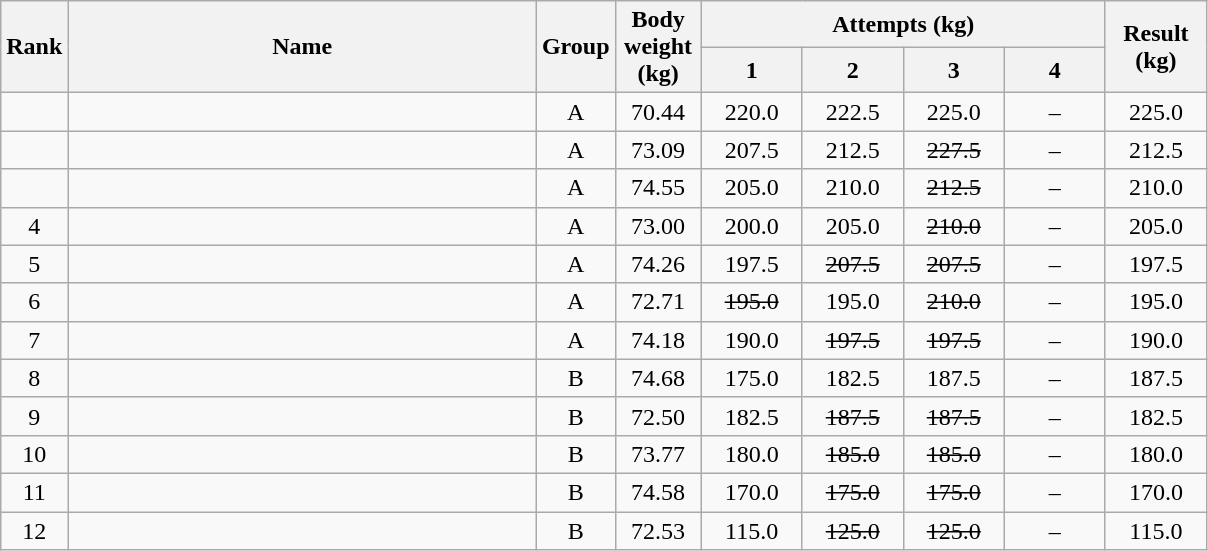<table class="wikitable" style="text-align:center;">
<tr>
<th rowspan=2>Rank</th>
<th rowspan=2 width=305>Name</th>
<th rowspan=2 width=20>Group</th>
<th rowspan=2 width=50>Body weight (kg)</th>
<th colspan=4>Attempts (kg)</th>
<th rowspan=2 width=60>Result (kg)</th>
</tr>
<tr>
<th width=60>1</th>
<th width=60>2</th>
<th width=60>3</th>
<th width=60>4</th>
</tr>
<tr>
<td></td>
<td align="left"></td>
<td>A</td>
<td>70.44</td>
<td>220.0</td>
<td>222.5</td>
<td>225.0</td>
<td>–</td>
<td>225.0</td>
</tr>
<tr>
<td></td>
<td align="left"></td>
<td>A</td>
<td>73.09</td>
<td>207.5</td>
<td>212.5</td>
<td><s>227.5</s></td>
<td>–</td>
<td>212.5</td>
</tr>
<tr>
<td></td>
<td align="left"></td>
<td>A</td>
<td>74.55</td>
<td>205.0</td>
<td>210.0</td>
<td><s>212.5</s></td>
<td>–</td>
<td>210.0</td>
</tr>
<tr>
<td>4</td>
<td align="left"></td>
<td>A</td>
<td>73.00</td>
<td>200.0</td>
<td>205.0</td>
<td><s>210.0</s></td>
<td>–</td>
<td>205.0</td>
</tr>
<tr>
<td>5</td>
<td align="left"></td>
<td>A</td>
<td>74.26</td>
<td>197.5</td>
<td><s>207.5</s></td>
<td><s>207.5</s></td>
<td>–</td>
<td>197.5</td>
</tr>
<tr>
<td>6</td>
<td align="left"></td>
<td>A</td>
<td>72.71</td>
<td><s>195.0</s></td>
<td>195.0</td>
<td><s>210.0</s></td>
<td>–</td>
<td>195.0</td>
</tr>
<tr>
<td>7</td>
<td align="left"></td>
<td>A</td>
<td>74.18</td>
<td>190.0</td>
<td><s>197.5</s></td>
<td><s>197.5</s></td>
<td>–</td>
<td>190.0</td>
</tr>
<tr>
<td>8</td>
<td align="left"></td>
<td>B</td>
<td>74.68</td>
<td>175.0</td>
<td>182.5</td>
<td>187.5</td>
<td>–</td>
<td>187.5</td>
</tr>
<tr>
<td>9</td>
<td align="left"></td>
<td>B</td>
<td>72.50</td>
<td>182.5</td>
<td><s>187.5</s></td>
<td><s>187.5</s></td>
<td>–</td>
<td>182.5</td>
</tr>
<tr>
<td>10</td>
<td align="left"></td>
<td>B</td>
<td>73.77</td>
<td>180.0</td>
<td><s>185.0</s></td>
<td><s>185.0</s></td>
<td>–</td>
<td>180.0</td>
</tr>
<tr>
<td>11</td>
<td align="left"></td>
<td>B</td>
<td>74.58</td>
<td>170.0</td>
<td><s>175.0</s></td>
<td><s>175.0</s></td>
<td>–</td>
<td>170.0</td>
</tr>
<tr>
<td>12</td>
<td align="left"></td>
<td>B</td>
<td>72.53</td>
<td>115.0</td>
<td><s>125.0</s></td>
<td><s>125.0</s></td>
<td>–</td>
<td>115.0</td>
</tr>
</table>
